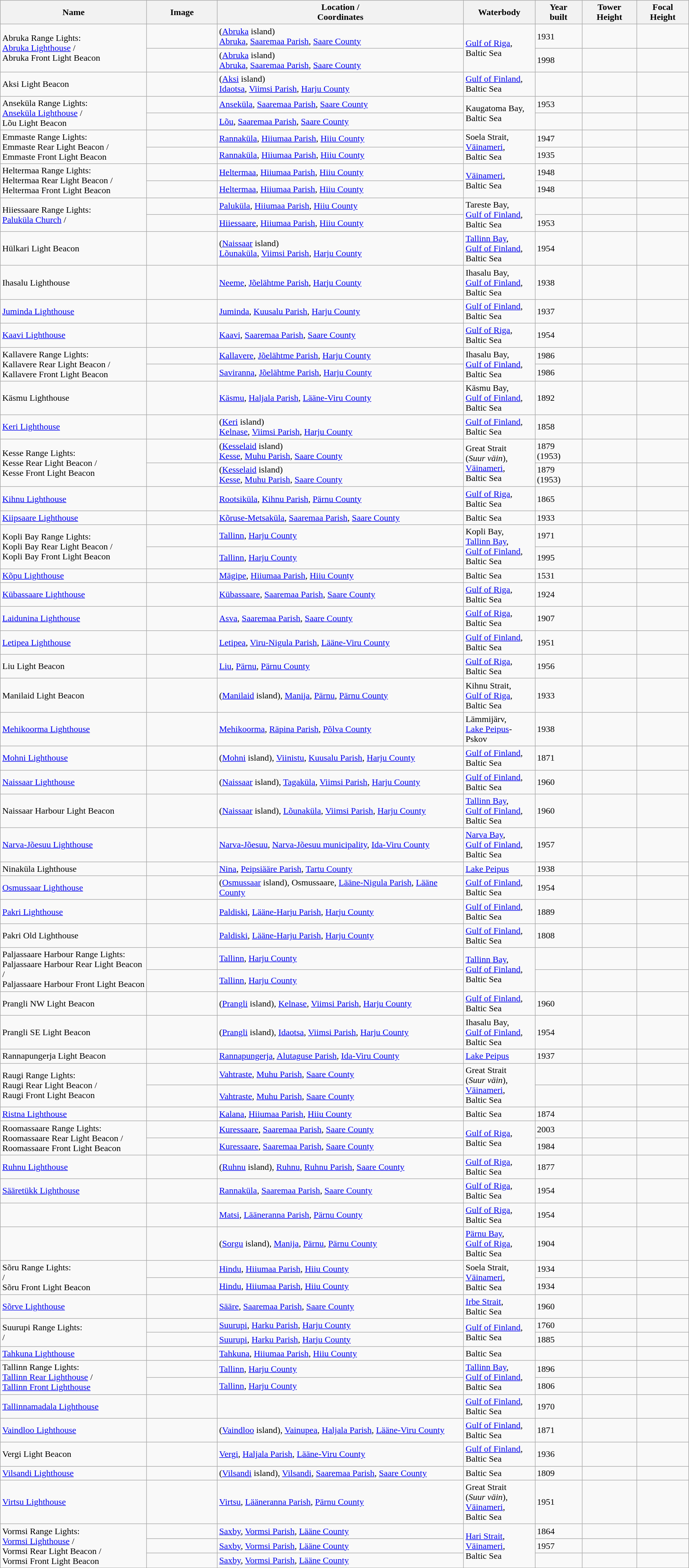<table class="wikitable sortable"; text-align:center">
<tr style="background:#DFDFDF">
<th>Name</th>
<th class="unsortable" align="center" width="120px">Image</th>
<th>Location /<br>Coordinates</th>
<th>Waterbody</th>
<th data-sort-type="number">Year<br>built</th>
<th data-sort-type="number">Tower Height</th>
<th data-sort-type="number">Focal Height</th>
</tr>
<tr>
<td rowspan="2">Abruka Range Lights:<br><a href='#'>Abruka Lighthouse</a> /<br>Abruka Front Light Beacon</td>
<td></td>
<td>(<a href='#'>Abruka</a> island)<br><a href='#'>Abruka</a>, <a href='#'>Saaremaa Parish</a>, <a href='#'>Saare County</a><br></td>
<td rowspan="2"><a href='#'>Gulf of Riga</a>,<br> Baltic Sea</td>
<td>1931</td>
<td></td>
<td></td>
</tr>
<tr>
<td></td>
<td>(<a href='#'>Abruka</a> island)<br><a href='#'>Abruka</a>, <a href='#'>Saaremaa Parish</a>, <a href='#'>Saare County</a><br></td>
<td>1998</td>
<td></td>
<td></td>
</tr>
<tr>
<td>Aksi Light Beacon</td>
<td></td>
<td>(<a href='#'>Aksi</a> island)<br><a href='#'>Idaotsa</a>, <a href='#'>Viimsi Parish</a>, <a href='#'>Harju County</a><br></td>
<td><a href='#'>Gulf of Finland</a>,<br> Baltic Sea</td>
<td></td>
<td></td>
<td></td>
</tr>
<tr>
<td rowspan="2">Anseküla Range Lights:<br><a href='#'>Anseküla Lighthouse</a> /<br>Lõu Light Beacon</td>
<td></td>
<td><a href='#'>Anseküla</a>, <a href='#'>Saaremaa Parish</a>, <a href='#'>Saare County</a><br></td>
<td rowspan="2">Kaugatoma Bay,<br> Baltic Sea</td>
<td>1953</td>
<td></td>
<td></td>
</tr>
<tr>
<td></td>
<td><a href='#'>Lõu</a>, <a href='#'>Saaremaa Parish</a>, <a href='#'>Saare County</a><br></td>
<td></td>
<td></td>
<td></td>
</tr>
<tr>
<td rowspan="2">Emmaste Range Lights:<br>Emmaste Rear Light Beacon /<br>Emmaste Front Light Beacon</td>
<td></td>
<td><a href='#'>Rannaküla</a>, <a href='#'>Hiiumaa Parish</a>, <a href='#'>Hiiu County</a><br></td>
<td rowspan="2">Soela Strait,<br> <a href='#'>Väinameri</a>,<br> Baltic Sea</td>
<td>1947</td>
<td></td>
<td></td>
</tr>
<tr>
<td></td>
<td><a href='#'>Rannaküla</a>, <a href='#'>Hiiumaa Parish</a>, <a href='#'>Hiiu County</a><br></td>
<td>1935</td>
<td></td>
<td></td>
</tr>
<tr>
<td rowspan="2">Heltermaa Range Lights:<br>Heltermaa Rear Light Beacon /<br>Heltermaa Front Light Beacon</td>
<td></td>
<td><a href='#'>Heltermaa</a>, <a href='#'>Hiiumaa Parish</a>, <a href='#'>Hiiu County</a><br></td>
<td rowspan="2"><a href='#'>Väinameri</a>,<br>Baltic Sea</td>
<td>1948</td>
<td></td>
<td></td>
</tr>
<tr>
<td></td>
<td><a href='#'>Heltermaa</a>, <a href='#'>Hiiumaa Parish</a>, <a href='#'>Hiiu County</a><br></td>
<td>1948</td>
<td></td>
<td></td>
</tr>
<tr>
<td rowspan="2">Hiiessaare Range Lights:<br><a href='#'>Paluküla Church</a> /<br></td>
<td></td>
<td><a href='#'>Paluküla</a>, <a href='#'>Hiiumaa Parish</a>, <a href='#'>Hiiu County</a><br></td>
<td rowspan="2">Tareste Bay,<br> <a href='#'>Gulf of Finland</a>,<br> Baltic Sea</td>
<td></td>
<td></td>
<td></td>
</tr>
<tr>
<td></td>
<td><a href='#'>Hiiessaare</a>, <a href='#'>Hiiumaa Parish</a>, <a href='#'>Hiiu County</a><br></td>
<td>1953</td>
<td></td>
<td></td>
</tr>
<tr>
<td>Hülkari Light Beacon</td>
<td></td>
<td>(<a href='#'>Naissaar</a> island)<br><a href='#'>Lõunaküla</a>, <a href='#'>Viimsi Parish</a>, <a href='#'>Harju County</a><br></td>
<td><a href='#'>Tallinn Bay</a>,<br><a href='#'>Gulf of Finland</a>,<br>Baltic Sea</td>
<td>1954</td>
<td></td>
<td></td>
</tr>
<tr>
<td>Ihasalu Lighthouse</td>
<td></td>
<td><a href='#'>Neeme</a>, <a href='#'>Jõelähtme Parish</a>, <a href='#'>Harju County</a><br></td>
<td>Ihasalu Bay,<br> <a href='#'>Gulf of Finland</a>,<br> Baltic Sea</td>
<td>1938</td>
<td></td>
<td></td>
</tr>
<tr>
<td><a href='#'>Juminda Lighthouse</a></td>
<td></td>
<td><a href='#'>Juminda</a>, <a href='#'>Kuusalu Parish</a>, <a href='#'>Harju County</a><br></td>
<td><a href='#'>Gulf of Finland</a>,<br>Baltic Sea</td>
<td>1937</td>
<td></td>
<td></td>
</tr>
<tr>
<td><a href='#'>Kaavi Lighthouse</a></td>
<td></td>
<td><a href='#'>Kaavi</a>, <a href='#'>Saaremaa Parish</a>, <a href='#'>Saare County</a><br></td>
<td><a href='#'>Gulf of Riga</a>,<br>Baltic Sea</td>
<td>1954</td>
<td></td>
<td></td>
</tr>
<tr>
<td rowspan="2">Kallavere Range Lights:<br>Kallavere Rear Light Beacon /<br>Kallavere Front Light Beacon</td>
<td></td>
<td><a href='#'>Kallavere</a>, <a href='#'>Jõelähtme Parish</a>, <a href='#'>Harju County</a><br></td>
<td rowspan="2">Ihasalu Bay,<br><a href='#'>Gulf of Finland</a>,<br> Baltic Sea</td>
<td>1986</td>
<td></td>
<td></td>
</tr>
<tr>
<td></td>
<td><a href='#'>Saviranna</a>, <a href='#'>Jõelähtme Parish</a>, <a href='#'>Harju County</a><br></td>
<td>1986</td>
<td></td>
<td></td>
</tr>
<tr>
<td>Käsmu Lighthouse</td>
<td></td>
<td><a href='#'>Käsmu</a>, <a href='#'>Haljala Parish</a>, <a href='#'>Lääne-Viru County</a><br></td>
<td>Käsmu Bay,<br> <a href='#'>Gulf of Finland</a>,<br> Baltic Sea</td>
<td>1892</td>
<td></td>
<td></td>
</tr>
<tr>
<td><a href='#'>Keri Lighthouse</a></td>
<td></td>
<td>(<a href='#'>Keri</a> island)<br><a href='#'>Kelnase</a>, <a href='#'>Viimsi Parish</a>, <a href='#'>Harju County</a><br></td>
<td><a href='#'>Gulf of Finland</a>,<br>Baltic Sea</td>
<td>1858</td>
<td></td>
<td></td>
</tr>
<tr>
<td rowspan="2">Kesse Range Lights:<br>Kesse Rear Light Beacon /<br>Kesse Front Light Beacon</td>
<td></td>
<td>(<a href='#'>Kesselaid</a> island)<br><a href='#'>Kesse</a>, <a href='#'>Muhu Parish</a>, <a href='#'>Saare County</a><br></td>
<td rowspan="2">Great Strait<br> (<em>Suur väin</em>),<br> <a href='#'>Väinameri</a>,<br> Baltic Sea</td>
<td>1879 (1953)</td>
<td></td>
<td></td>
</tr>
<tr>
<td></td>
<td>(<a href='#'>Kesselaid</a> island)<br><a href='#'>Kesse</a>, <a href='#'>Muhu Parish</a>, <a href='#'>Saare County</a><br></td>
<td>1879 (1953)</td>
<td></td>
<td></td>
</tr>
<tr>
<td><a href='#'>Kihnu Lighthouse</a></td>
<td></td>
<td><a href='#'>Rootsiküla</a>, <a href='#'>Kihnu Parish</a>, <a href='#'>Pärnu County</a><br></td>
<td><a href='#'>Gulf of Riga</a>,<br> Baltic Sea</td>
<td>1865</td>
<td></td>
<td></td>
</tr>
<tr>
<td><a href='#'>Kiipsaare Lighthouse</a></td>
<td></td>
<td><a href='#'>Kõruse-Metsaküla</a>, <a href='#'>Saaremaa Parish</a>, <a href='#'>Saare County</a><br></td>
<td>Baltic Sea</td>
<td>1933</td>
<td></td>
<td></td>
</tr>
<tr>
<td rowspan="2">Kopli Bay Range Lights:<br>Kopli Bay Rear Light Beacon /<br>Kopli Bay Front Light Beacon</td>
<td></td>
<td><a href='#'>Tallinn</a>, <a href='#'>Harju County</a><br></td>
<td rowspan="2">Kopli Bay,<br><a href='#'>Tallinn Bay</a>,<br> <a href='#'>Gulf of Finland</a>,<br> Baltic Sea</td>
<td>1971</td>
<td></td>
<td></td>
</tr>
<tr>
<td></td>
<td><a href='#'>Tallinn</a>, <a href='#'>Harju County</a><br></td>
<td>1995</td>
<td></td>
<td></td>
</tr>
<tr>
<td><a href='#'>Kõpu Lighthouse</a></td>
<td></td>
<td><a href='#'>Mägipe</a>, <a href='#'>Hiiumaa Parish</a>, <a href='#'>Hiiu County</a><br></td>
<td>Baltic Sea</td>
<td>1531</td>
<td></td>
<td></td>
</tr>
<tr>
<td><a href='#'>Kübassaare Lighthouse</a></td>
<td></td>
<td><a href='#'>Kübassaare</a>, <a href='#'>Saaremaa Parish</a>, <a href='#'>Saare County</a><br></td>
<td><a href='#'>Gulf of Riga</a>,<br>Baltic Sea</td>
<td>1924</td>
<td></td>
<td></td>
</tr>
<tr>
<td><a href='#'>Laidunina Lighthouse</a></td>
<td></td>
<td><a href='#'>Asva</a>, <a href='#'>Saaremaa Parish</a>, <a href='#'>Saare County</a><br></td>
<td><a href='#'>Gulf of Riga</a>,<br>Baltic Sea</td>
<td>1907</td>
<td></td>
<td></td>
</tr>
<tr>
<td><a href='#'>Letipea Lighthouse</a></td>
<td></td>
<td><a href='#'>Letipea</a>, <a href='#'>Viru-Nigula Parish</a>, <a href='#'>Lääne-Viru County</a><br></td>
<td><a href='#'>Gulf of Finland</a>,<br>Baltic Sea</td>
<td>1951</td>
<td></td>
<td></td>
</tr>
<tr>
<td>Liu Light Beacon</td>
<td></td>
<td><a href='#'>Liu</a>, <a href='#'>Pärnu</a>, <a href='#'>Pärnu County</a><br></td>
<td><a href='#'>Gulf of Riga</a>,<br>Baltic Sea</td>
<td>1956</td>
<td></td>
<td></td>
</tr>
<tr>
<td>Manilaid Light Beacon</td>
<td></td>
<td>(<a href='#'>Manilaid</a> island), <a href='#'>Manija</a>, <a href='#'>Pärnu</a>, <a href='#'>Pärnu County</a><br></td>
<td>Kihnu Strait,<br><a href='#'>Gulf of Riga</a>,<br> Baltic Sea</td>
<td>1933</td>
<td></td>
<td></td>
</tr>
<tr>
<td><a href='#'>Mehikoorma Lighthouse</a></td>
<td></td>
<td><a href='#'>Mehikoorma</a>, <a href='#'>Räpina Parish</a>, <a href='#'>Põlva County</a><br></td>
<td>Lämmijärv,<br> <a href='#'>Lake Peipus</a>-Pskov</td>
<td>1938</td>
<td></td>
<td></td>
</tr>
<tr>
<td><a href='#'>Mohni Lighthouse</a></td>
<td></td>
<td>(<a href='#'>Mohni</a> island), <a href='#'>Viinistu</a>, <a href='#'>Kuusalu Parish</a>, <a href='#'>Harju County</a><br></td>
<td><a href='#'>Gulf of Finland</a>,<br>Baltic Sea</td>
<td>1871</td>
<td></td>
<td></td>
</tr>
<tr>
<td><a href='#'>Naissaar Lighthouse</a></td>
<td></td>
<td>(<a href='#'>Naissaar</a> island), <a href='#'>Tagaküla</a>, <a href='#'>Viimsi Parish</a>, <a href='#'>Harju County</a><br></td>
<td><a href='#'>Gulf of Finland</a>,<br>Baltic Sea</td>
<td>1960</td>
<td></td>
<td></td>
</tr>
<tr>
<td>Naissaar Harbour Light Beacon</td>
<td></td>
<td>(<a href='#'>Naissaar</a> island), <a href='#'>Lõunaküla</a>, <a href='#'>Viimsi Parish</a>, <a href='#'>Harju County</a><br></td>
<td><a href='#'>Tallinn Bay</a>,<br><a href='#'>Gulf of Finland</a>,<br>Baltic Sea</td>
<td>1960</td>
<td></td>
<td></td>
</tr>
<tr>
<td><a href='#'>Narva-Jõesuu Lighthouse</a></td>
<td></td>
<td><a href='#'>Narva-Jõesuu</a>, <a href='#'>Narva-Jõesuu municipality</a>, <a href='#'>Ida-Viru County</a><br></td>
<td><a href='#'>Narva Bay</a>,<br> <a href='#'>Gulf of Finland</a>,<br>Baltic Sea</td>
<td>1957</td>
<td></td>
<td></td>
</tr>
<tr>
<td>Ninaküla Lighthouse</td>
<td></td>
<td><a href='#'>Nina</a>, <a href='#'>Peipsiääre Parish</a>, <a href='#'>Tartu County</a><br></td>
<td><a href='#'>Lake Peipus</a></td>
<td>1938</td>
<td></td>
<td></td>
</tr>
<tr>
<td><a href='#'>Osmussaar Lighthouse</a></td>
<td></td>
<td>(<a href='#'>Osmussaar</a> island), Osmussaare, <a href='#'>Lääne-Nigula Parish</a>, <a href='#'>Lääne County</a><br></td>
<td><a href='#'>Gulf of Finland</a>,<br> Baltic Sea</td>
<td>1954</td>
<td></td>
<td></td>
</tr>
<tr>
<td><a href='#'>Pakri Lighthouse</a></td>
<td></td>
<td><a href='#'>Paldiski</a>, <a href='#'>Lääne-Harju Parish</a>, <a href='#'>Harju County</a><br></td>
<td><a href='#'>Gulf of Finland</a>,<br> Baltic Sea</td>
<td>1889</td>
<td></td>
<td></td>
</tr>
<tr>
<td>Pakri Old Lighthouse</td>
<td></td>
<td><a href='#'>Paldiski</a>, <a href='#'>Lääne-Harju Parish</a>, <a href='#'>Harju County</a><br></td>
<td><a href='#'>Gulf of Finland</a>,<br>Baltic Sea</td>
<td>1808</td>
<td></td>
<td></td>
</tr>
<tr>
<td rowspan="2">Paljassaare Harbour Range Lights:<br>Paljassaare Harbour Rear Light Beacon /<br>Paljassaare Harbour Front Light Beacon</td>
<td></td>
<td><a href='#'>Tallinn</a>, <a href='#'>Harju County</a><br></td>
<td rowspan="2"><a href='#'>Tallinn Bay</a>,<br><a href='#'>Gulf of Finland</a>,<br> Baltic Sea</td>
<td></td>
<td></td>
<td></td>
</tr>
<tr>
<td></td>
<td><a href='#'>Tallinn</a>, <a href='#'>Harju County</a><br></td>
<td></td>
<td></td>
<td></td>
</tr>
<tr>
<td>Prangli NW Light Beacon</td>
<td></td>
<td>(<a href='#'>Prangli</a> island), <a href='#'>Kelnase</a>, <a href='#'>Viimsi Parish</a>, <a href='#'>Harju County</a><br></td>
<td><a href='#'>Gulf of Finland</a>,<br>Baltic Sea</td>
<td>1960</td>
<td></td>
<td></td>
</tr>
<tr>
<td>Prangli SE Light Beacon</td>
<td></td>
<td>(<a href='#'>Prangli</a> island), <a href='#'>Idaotsa</a>, <a href='#'>Viimsi Parish</a>, <a href='#'>Harju County</a><br></td>
<td>Ihasalu Bay,<br><a href='#'>Gulf of Finland</a>,<br>Baltic Sea</td>
<td>1954</td>
<td></td>
<td></td>
</tr>
<tr>
<td>Rannapungerja Light Beacon</td>
<td></td>
<td><a href='#'>Rannapungerja</a>, <a href='#'>Alutaguse Parish</a>, <a href='#'>Ida-Viru County</a><br></td>
<td><a href='#'>Lake Peipus</a></td>
<td>1937</td>
<td></td>
<td></td>
</tr>
<tr>
<td rowspan="2">Raugi Range Lights:<br>Raugi Rear Light Beacon /<br>Raugi Front Light Beacon</td>
<td></td>
<td><a href='#'>Vahtraste</a>, <a href='#'>Muhu Parish</a>, <a href='#'>Saare County</a><br></td>
<td rowspan="2">Great Strait<br> (<em>Suur väin</em>),<br> <a href='#'>Väinameri</a>,<br> Baltic Sea</td>
<td></td>
<td></td>
<td></td>
</tr>
<tr>
<td></td>
<td><a href='#'>Vahtraste</a>, <a href='#'>Muhu Parish</a>, <a href='#'>Saare County</a><br></td>
<td></td>
<td></td>
<td></td>
</tr>
<tr>
<td><a href='#'>Ristna Lighthouse</a></td>
<td></td>
<td><a href='#'>Kalana</a>, <a href='#'>Hiiumaa Parish</a>, <a href='#'>Hiiu County</a><br></td>
<td>Baltic Sea</td>
<td>1874</td>
<td></td>
<td></td>
</tr>
<tr>
<td rowspan="2">Roomassaare Range Lights:<br>Roomassaare Rear Light Beacon /<br>Roomassaare Front Light Beacon</td>
<td></td>
<td><a href='#'>Kuressaare</a>, <a href='#'>Saaremaa Parish</a>, <a href='#'>Saare County</a><br></td>
<td rowspan="2"><a href='#'>Gulf of Riga</a>,<br>Baltic Sea</td>
<td>2003</td>
<td></td>
<td></td>
</tr>
<tr>
<td></td>
<td><a href='#'>Kuressaare</a>, <a href='#'>Saaremaa Parish</a>, <a href='#'>Saare County</a><br></td>
<td>1984</td>
<td></td>
<td></td>
</tr>
<tr>
<td><a href='#'>Ruhnu Lighthouse</a></td>
<td></td>
<td>(<a href='#'>Ruhnu</a> island), <a href='#'>Ruhnu</a>, <a href='#'>Ruhnu Parish</a>, <a href='#'>Saare County</a><br></td>
<td><a href='#'>Gulf of Riga</a>,<br>Baltic Sea</td>
<td>1877</td>
<td></td>
<td></td>
</tr>
<tr>
<td><a href='#'>Sääretükk Lighthouse</a></td>
<td></td>
<td><a href='#'>Rannaküla</a>, <a href='#'>Saaremaa Parish</a>, <a href='#'>Saare County</a><br></td>
<td><a href='#'>Gulf of Riga</a>,<br>Baltic Sea</td>
<td>1954</td>
<td></td>
<td></td>
</tr>
<tr>
<td></td>
<td></td>
<td><a href='#'>Matsi</a>, <a href='#'>Lääneranna Parish</a>, <a href='#'>Pärnu County</a><br></td>
<td><a href='#'>Gulf of Riga</a>,<br>Baltic Sea</td>
<td>1954</td>
<td></td>
<td></td>
</tr>
<tr>
<td></td>
<td></td>
<td>(<a href='#'>Sorgu</a> island), <a href='#'>Manija</a>, <a href='#'>Pärnu</a>, <a href='#'>Pärnu County</a><br></td>
<td><a href='#'>Pärnu Bay</a>,<br> <a href='#'>Gulf of Riga</a>,<br>Baltic Sea</td>
<td>1904</td>
<td></td>
<td></td>
</tr>
<tr>
<td rowspan="2">Sõru Range Lights:<br> /<br>Sõru Front Light Beacon</td>
<td></td>
<td><a href='#'>Hindu</a>, <a href='#'>Hiiumaa Parish</a>, <a href='#'>Hiiu County</a><br></td>
<td rowspan="2">Soela Strait,<br> <a href='#'>Väinameri</a>,<br>Baltic Sea</td>
<td>1934</td>
<td></td>
<td></td>
</tr>
<tr>
<td></td>
<td><a href='#'>Hindu</a>, <a href='#'>Hiiumaa Parish</a>, <a href='#'>Hiiu County</a><br></td>
<td>1934</td>
<td></td>
<td></td>
</tr>
<tr>
<td><a href='#'>Sõrve Lighthouse</a></td>
<td></td>
<td><a href='#'>Sääre</a>, <a href='#'>Saaremaa Parish</a>, <a href='#'>Saare County</a><br></td>
<td><a href='#'>Irbe Strait</a>,<br> Baltic Sea</td>
<td>1960</td>
<td></td>
<td></td>
</tr>
<tr>
<td rowspan="2">Suurupi Range Lights:<br> /<br></td>
<td></td>
<td><a href='#'>Suurupi</a>, <a href='#'>Harku Parish</a>, <a href='#'>Harju County</a><br></td>
<td rowspan="2"><a href='#'>Gulf of Finland</a>,<br>Baltic Sea</td>
<td>1760</td>
<td></td>
<td></td>
</tr>
<tr>
<td></td>
<td><a href='#'>Suurupi</a>, <a href='#'>Harku Parish</a>, <a href='#'>Harju County</a><br></td>
<td>1885</td>
<td></td>
<td></td>
</tr>
<tr>
<td><a href='#'>Tahkuna Lighthouse</a></td>
<td></td>
<td><a href='#'>Tahkuna</a>, <a href='#'>Hiiumaa Parish</a>, <a href='#'>Hiiu County</a><br></td>
<td>Baltic Sea</td>
<td></td>
<td></td>
<td></td>
</tr>
<tr>
<td rowspan="2">Tallinn Range Lights:<br><a href='#'>Tallinn Rear Lighthouse</a> /<br><a href='#'>Tallinn Front Lighthouse</a></td>
<td></td>
<td><a href='#'>Tallinn</a>, <a href='#'>Harju County</a><br></td>
<td rowspan="2"><a href='#'>Tallinn Bay</a>,<br><a href='#'>Gulf of Finland</a>,<br>Baltic Sea</td>
<td>1896</td>
<td></td>
<td></td>
</tr>
<tr>
<td></td>
<td><a href='#'>Tallinn</a>, <a href='#'>Harju County</a><br></td>
<td>1806</td>
<td></td>
<td></td>
</tr>
<tr>
<td><a href='#'>Tallinnamadala Lighthouse</a></td>
<td></td>
<td><br></td>
<td><a href='#'>Gulf of Finland</a>,<br>Baltic Sea</td>
<td>1970</td>
<td></td>
<td></td>
</tr>
<tr>
<td><a href='#'>Vaindloo Lighthouse</a></td>
<td></td>
<td>(<a href='#'>Vaindloo</a> island), <a href='#'>Vainupea</a>, <a href='#'>Haljala Parish</a>, <a href='#'>Lääne-Viru County</a><br></td>
<td><a href='#'>Gulf of Finland</a>,<br>Baltic Sea</td>
<td>1871</td>
<td></td>
<td></td>
</tr>
<tr>
<td>Vergi Light Beacon</td>
<td></td>
<td><a href='#'>Vergi</a>, <a href='#'>Haljala Parish</a>, <a href='#'>Lääne-Viru County</a><br></td>
<td><a href='#'>Gulf of Finland</a>,<br>Baltic Sea</td>
<td>1936</td>
<td></td>
<td></td>
</tr>
<tr>
<td><a href='#'>Vilsandi Lighthouse</a></td>
<td></td>
<td>(<a href='#'>Vilsandi</a> island), <a href='#'>Vilsandi</a>, <a href='#'>Saaremaa Parish</a>, <a href='#'>Saare County</a><br></td>
<td>Baltic Sea</td>
<td>1809</td>
<td></td>
<td></td>
</tr>
<tr>
<td><a href='#'>Virtsu Lighthouse</a></td>
<td></td>
<td><a href='#'>Virtsu</a>, <a href='#'>Lääneranna Parish</a>, <a href='#'>Pärnu County</a><br></td>
<td>Great Strait<br>(<em>Suur väin</em>),<br> <a href='#'>Väinameri</a>,<br> Baltic Sea</td>
<td>1951</td>
<td></td>
<td></td>
</tr>
<tr>
<td rowspan="3">Vormsi Range Lights:<br><a href='#'>Vormsi Lighthouse</a> /<br>Vormsi Rear Light Beacon /<br>Vormsi Front Light Beacon</td>
<td></td>
<td><a href='#'>Saxby</a>, <a href='#'>Vormsi Parish</a>, <a href='#'>Lääne County</a><br></td>
<td rowspan="3"><a href='#'>Hari Strait</a>,<br> <a href='#'>Väinameri</a>,<br>Baltic Sea</td>
<td>1864</td>
<td></td>
<td></td>
</tr>
<tr>
<td></td>
<td><a href='#'>Saxby</a>, <a href='#'>Vormsi Parish</a>, <a href='#'>Lääne County</a><br></td>
<td>1957</td>
<td></td>
<td></td>
</tr>
<tr>
<td></td>
<td><a href='#'>Saxby</a>, <a href='#'>Vormsi Parish</a>, <a href='#'>Lääne County</a><br></td>
<td></td>
<td></td>
<td></td>
</tr>
</table>
